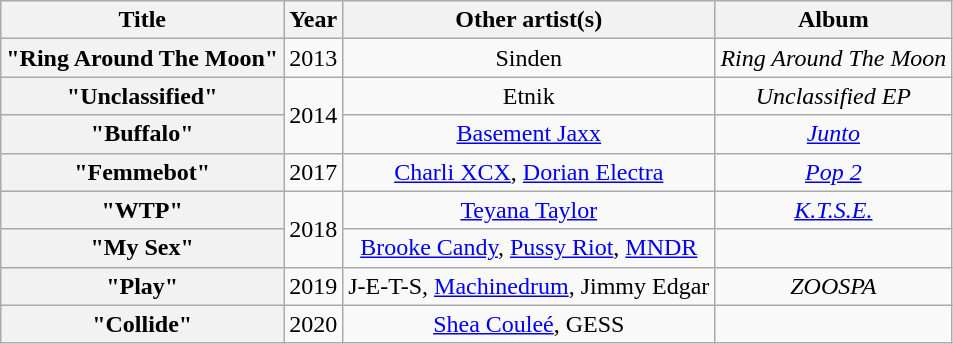<table class="wikitable plainrowheaders" style="text-align:center;">
<tr>
<th scope="col">Title</th>
<th scope="col">Year</th>
<th scope="col">Other artist(s)</th>
<th scope="col">Album</th>
</tr>
<tr>
<th scope="row">"Ring Around The Moon"</th>
<td>2013</td>
<td>Sinden</td>
<td><em>Ring Around The Moon</em></td>
</tr>
<tr>
<th scope="row">"Unclassified"</th>
<td rowspan="2">2014</td>
<td>Etnik</td>
<td><em>Unclassified EP</em></td>
</tr>
<tr>
<th scope="row">"Buffalo"</th>
<td><a href='#'>Basement Jaxx</a></td>
<td><em><a href='#'>Junto</a></em></td>
</tr>
<tr>
<th scope="row">"Femmebot"</th>
<td>2017</td>
<td><a href='#'>Charli XCX</a>, <a href='#'>Dorian Electra</a></td>
<td><em><a href='#'>Pop 2</a></em></td>
</tr>
<tr>
<th scope="row">"WTP"</th>
<td rowspan="2">2018</td>
<td><a href='#'>Teyana Taylor</a></td>
<td><em><a href='#'>K.T.S.E.</a></em></td>
</tr>
<tr>
<th scope="row">"My Sex"</th>
<td><a href='#'>Brooke Candy</a>, <a href='#'>Pussy Riot</a>, <a href='#'>MNDR</a></td>
<td></td>
</tr>
<tr>
<th scope="row">"Play"</th>
<td>2019</td>
<td>J-E-T-S, <a href='#'>Machinedrum</a>, Jimmy Edgar</td>
<td><em>ZOOSPA</em></td>
</tr>
<tr>
<th scope="row">"Collide"</th>
<td>2020</td>
<td><a href='#'>Shea Couleé</a>, GESS</td>
<td></td>
</tr>
</table>
